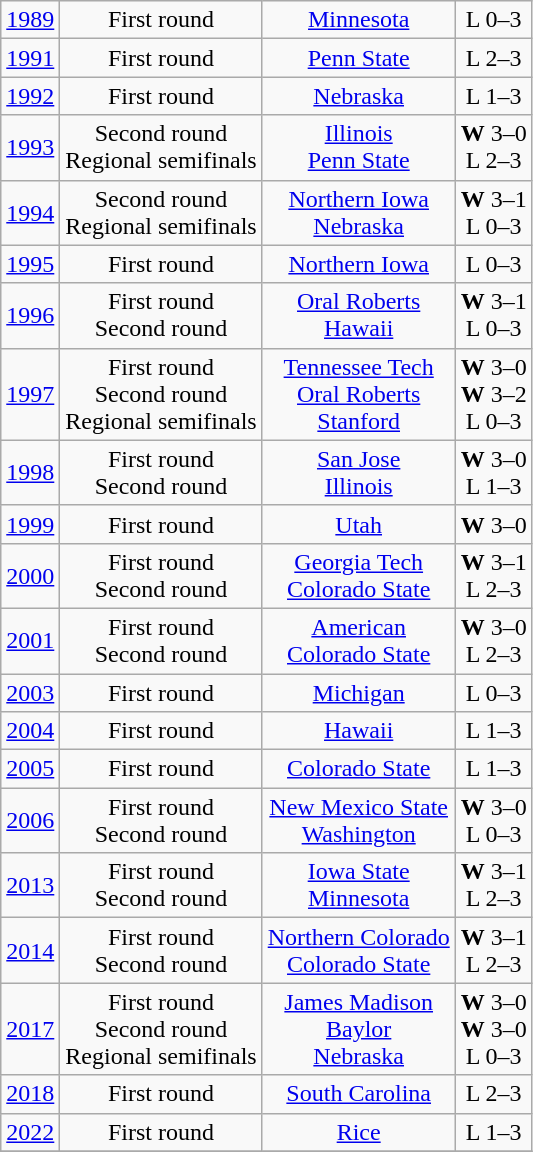<table class="wikitable" border="1">
<tr align="center">
<td><a href='#'>1989</a></td>
<td>First round</td>
<td><a href='#'>Minnesota</a></td>
<td>L 0–3</td>
</tr>
<tr align="center">
<td><a href='#'>1991</a></td>
<td>First round</td>
<td><a href='#'>Penn State</a></td>
<td>L 2–3</td>
</tr>
<tr align="center">
<td><a href='#'>1992</a></td>
<td>First round</td>
<td><a href='#'>Nebraska</a></td>
<td>L 1–3</td>
</tr>
<tr align="center">
<td><a href='#'>1993</a></td>
<td>Second round<br>Regional semifinals</td>
<td><a href='#'>Illinois</a><br><a href='#'>Penn State</a></td>
<td><strong>W</strong> 3–0<br>L 2–3</td>
</tr>
<tr align="center">
<td><a href='#'>1994</a></td>
<td>Second round<br>Regional semifinals</td>
<td><a href='#'>Northern Iowa</a><br><a href='#'>Nebraska</a></td>
<td><strong>W</strong> 3–1<br>L 0–3</td>
</tr>
<tr align="center">
<td><a href='#'>1995</a></td>
<td>First round</td>
<td><a href='#'>Northern Iowa</a></td>
<td>L 0–3</td>
</tr>
<tr align="center">
<td><a href='#'>1996</a></td>
<td>First round<br>Second round</td>
<td><a href='#'>Oral Roberts</a><br><a href='#'>Hawaii</a></td>
<td><strong>W</strong> 3–1<br>L 0–3</td>
</tr>
<tr align="center">
<td><a href='#'>1997</a></td>
<td>First round<br>Second round<br>Regional semifinals</td>
<td><a href='#'>Tennessee Tech</a><br><a href='#'>Oral Roberts</a><br><a href='#'>Stanford</a></td>
<td><strong>W</strong> 3–0<br><strong>W</strong> 3–2<br>L 0–3</td>
</tr>
<tr align="center">
<td><a href='#'>1998</a></td>
<td>First round<br>Second round</td>
<td><a href='#'>San Jose</a><br><a href='#'>Illinois</a></td>
<td><strong>W</strong> 3–0<br>L 1–3</td>
</tr>
<tr align="center">
<td><a href='#'>1999</a></td>
<td>First round</td>
<td><a href='#'>Utah</a></td>
<td><strong>W</strong> 3–0</td>
</tr>
<tr align="center">
<td><a href='#'>2000</a></td>
<td>First round<br>Second round</td>
<td><a href='#'>Georgia Tech</a><br><a href='#'>Colorado State</a></td>
<td><strong>W</strong> 3–1<br>L 2–3</td>
</tr>
<tr align="center">
<td><a href='#'>2001</a></td>
<td>First round<br>Second round</td>
<td><a href='#'>American</a><br><a href='#'>Colorado State</a></td>
<td><strong>W</strong> 3–0<br>L 2–3</td>
</tr>
<tr align="center">
<td><a href='#'>2003</a></td>
<td>First round</td>
<td><a href='#'>Michigan</a></td>
<td>L 0–3</td>
</tr>
<tr align="center">
<td><a href='#'>2004</a></td>
<td>First round</td>
<td><a href='#'>Hawaii</a></td>
<td>L 1–3</td>
</tr>
<tr align="center">
<td><a href='#'>2005</a></td>
<td>First round</td>
<td><a href='#'>Colorado State</a></td>
<td>L 1–3</td>
</tr>
<tr align="center">
<td><a href='#'>2006</a></td>
<td>First round<br>Second round</td>
<td><a href='#'>New Mexico State</a><br><a href='#'>Washington</a></td>
<td><strong>W</strong> 3–0<br>L 0–3</td>
</tr>
<tr align="center">
<td><a href='#'>2013</a></td>
<td>First round<br>Second round</td>
<td><a href='#'>Iowa State</a><br><a href='#'>Minnesota</a></td>
<td><strong>W</strong> 3–1<br>L 2–3</td>
</tr>
<tr align="center">
<td><a href='#'>2014</a></td>
<td>First round<br>Second round</td>
<td><a href='#'>Northern Colorado</a><br><a href='#'>Colorado State</a></td>
<td><strong>W</strong> 3–1<br>L 2–3</td>
</tr>
<tr align="center">
<td><a href='#'>2017</a></td>
<td>First round<br>Second round<br>Regional semifinals</td>
<td><a href='#'>James Madison</a><br><a href='#'>Baylor</a><br><a href='#'>Nebraska</a></td>
<td><strong>W</strong> 3–0<br><strong>W</strong> 3–0<br>L 0–3</td>
</tr>
<tr align="center">
<td><a href='#'>2018</a></td>
<td>First round</td>
<td><a href='#'>South Carolina</a></td>
<td>L 2–3</td>
</tr>
<tr align="center">
<td><a href='#'>2022</a></td>
<td>First round</td>
<td><a href='#'>Rice</a></td>
<td>L 1–3</td>
</tr>
<tr align="center">
</tr>
</table>
